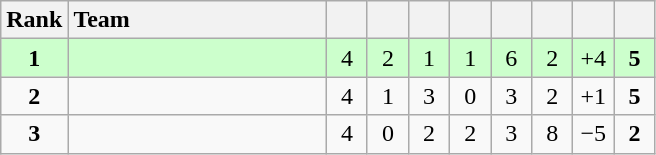<table class="wikitable" style="text-align: center;">
<tr>
<th width=30>Rank</th>
<th width=165 style="text-align:left;">Team</th>
<th width=20></th>
<th width=20></th>
<th width=20></th>
<th width=20></th>
<th width=20></th>
<th width=20></th>
<th width=20></th>
<th width=20></th>
</tr>
<tr style="background:#ccffcc;">
<td><strong>1</strong></td>
<td style="text-align:left;"></td>
<td>4</td>
<td>2</td>
<td>1</td>
<td>1</td>
<td>6</td>
<td>2</td>
<td>+4</td>
<td><strong>5</strong></td>
</tr>
<tr>
<td><strong>2</strong></td>
<td style="text-align:left;"></td>
<td>4</td>
<td>1</td>
<td>3</td>
<td>0</td>
<td>3</td>
<td>2</td>
<td>+1</td>
<td><strong>5</strong></td>
</tr>
<tr>
<td><strong>3</strong></td>
<td style="text-align:left;"></td>
<td>4</td>
<td>0</td>
<td>2</td>
<td>2</td>
<td>3</td>
<td>8</td>
<td>−5</td>
<td><strong>2</strong></td>
</tr>
</table>
